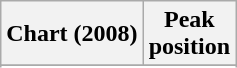<table class="wikitable">
<tr>
<th>Chart (2008)</th>
<th>Peak<br>position</th>
</tr>
<tr>
</tr>
<tr>
</tr>
</table>
